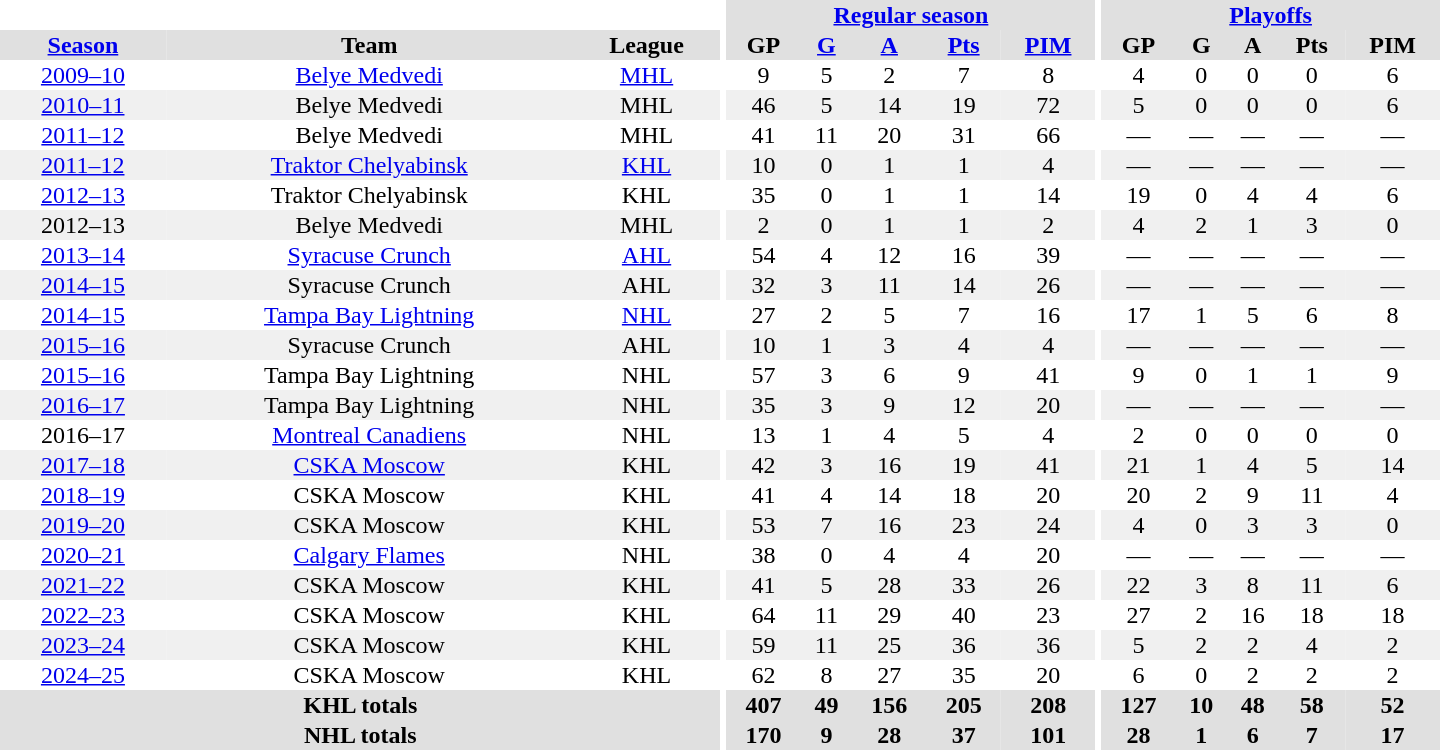<table border="0" cellpadding="1" cellspacing="0" style="text-align:center; width:60em">
<tr bgcolor="#e0e0e0">
<th colspan="3" bgcolor="#ffffff"></th>
<th rowspan="99" bgcolor="#ffffff"></th>
<th colspan="5"><a href='#'>Regular season</a></th>
<th rowspan="99" bgcolor="#ffffff"></th>
<th colspan="5"><a href='#'>Playoffs</a></th>
</tr>
<tr bgcolor="#e0e0e0">
<th><a href='#'>Season</a></th>
<th>Team</th>
<th>League</th>
<th>GP</th>
<th><a href='#'>G</a></th>
<th><a href='#'>A</a></th>
<th><a href='#'>Pts</a></th>
<th><a href='#'>PIM</a></th>
<th>GP</th>
<th>G</th>
<th>A</th>
<th>Pts</th>
<th>PIM</th>
</tr>
<tr>
<td><a href='#'>2009–10</a></td>
<td><a href='#'>Belye Medvedi</a></td>
<td><a href='#'>MHL</a></td>
<td>9</td>
<td>5</td>
<td>2</td>
<td>7</td>
<td>8</td>
<td>4</td>
<td>0</td>
<td>0</td>
<td>0</td>
<td>6</td>
</tr>
<tr bgcolor="#f0f0f0">
<td><a href='#'>2010–11</a></td>
<td>Belye Medvedi</td>
<td>MHL</td>
<td>46</td>
<td>5</td>
<td>14</td>
<td>19</td>
<td>72</td>
<td>5</td>
<td>0</td>
<td>0</td>
<td>0</td>
<td>6</td>
</tr>
<tr>
<td><a href='#'>2011–12</a></td>
<td>Belye Medvedi</td>
<td>MHL</td>
<td>41</td>
<td>11</td>
<td>20</td>
<td>31</td>
<td>66</td>
<td>—</td>
<td>—</td>
<td>—</td>
<td>—</td>
<td>—</td>
</tr>
<tr bgcolor="#f0f0f0">
<td><a href='#'>2011–12</a></td>
<td><a href='#'>Traktor Chelyabinsk</a></td>
<td><a href='#'>KHL</a></td>
<td>10</td>
<td>0</td>
<td>1</td>
<td>1</td>
<td>4</td>
<td>—</td>
<td>—</td>
<td>—</td>
<td>—</td>
<td>—</td>
</tr>
<tr>
<td><a href='#'>2012–13</a></td>
<td>Traktor Chelyabinsk</td>
<td>KHL</td>
<td>35</td>
<td>0</td>
<td>1</td>
<td>1</td>
<td>14</td>
<td>19</td>
<td>0</td>
<td>4</td>
<td>4</td>
<td>6</td>
</tr>
<tr bgcolor="#f0f0f0">
<td>2012–13</td>
<td>Belye Medvedi</td>
<td>MHL</td>
<td>2</td>
<td>0</td>
<td>1</td>
<td>1</td>
<td>2</td>
<td>4</td>
<td>2</td>
<td>1</td>
<td>3</td>
<td>0</td>
</tr>
<tr>
<td><a href='#'>2013–14</a></td>
<td><a href='#'>Syracuse Crunch</a></td>
<td><a href='#'>AHL</a></td>
<td>54</td>
<td>4</td>
<td>12</td>
<td>16</td>
<td>39</td>
<td>—</td>
<td>—</td>
<td>—</td>
<td>—</td>
<td>—</td>
</tr>
<tr bgcolor="#f0f0f0">
<td><a href='#'>2014–15</a></td>
<td>Syracuse Crunch</td>
<td>AHL</td>
<td>32</td>
<td>3</td>
<td>11</td>
<td>14</td>
<td>26</td>
<td>—</td>
<td>—</td>
<td>—</td>
<td>—</td>
<td>—</td>
</tr>
<tr>
<td><a href='#'>2014–15</a></td>
<td><a href='#'>Tampa Bay Lightning</a></td>
<td><a href='#'>NHL</a></td>
<td>27</td>
<td>2</td>
<td>5</td>
<td>7</td>
<td>16</td>
<td>17</td>
<td>1</td>
<td>5</td>
<td>6</td>
<td>8</td>
</tr>
<tr bgcolor="#f0f0f0">
<td><a href='#'>2015–16</a></td>
<td>Syracuse Crunch</td>
<td>AHL</td>
<td>10</td>
<td>1</td>
<td>3</td>
<td>4</td>
<td>4</td>
<td>—</td>
<td>—</td>
<td>—</td>
<td>—</td>
<td>—</td>
</tr>
<tr>
<td><a href='#'>2015–16</a></td>
<td>Tampa Bay Lightning</td>
<td>NHL</td>
<td>57</td>
<td>3</td>
<td>6</td>
<td>9</td>
<td>41</td>
<td>9</td>
<td>0</td>
<td>1</td>
<td>1</td>
<td>9</td>
</tr>
<tr bgcolor="#f0f0f0">
<td><a href='#'>2016–17</a></td>
<td>Tampa Bay Lightning</td>
<td>NHL</td>
<td>35</td>
<td>3</td>
<td>9</td>
<td>12</td>
<td>20</td>
<td>—</td>
<td>—</td>
<td>—</td>
<td>—</td>
<td>—</td>
</tr>
<tr>
<td>2016–17</td>
<td><a href='#'>Montreal Canadiens</a></td>
<td>NHL</td>
<td>13</td>
<td>1</td>
<td>4</td>
<td>5</td>
<td>4</td>
<td>2</td>
<td>0</td>
<td>0</td>
<td>0</td>
<td>0</td>
</tr>
<tr bgcolor="#f0f0f0">
<td><a href='#'>2017–18</a></td>
<td><a href='#'>CSKA Moscow</a></td>
<td>KHL</td>
<td>42</td>
<td>3</td>
<td>16</td>
<td>19</td>
<td>41</td>
<td>21</td>
<td>1</td>
<td>4</td>
<td>5</td>
<td>14</td>
</tr>
<tr>
<td><a href='#'>2018–19</a></td>
<td>CSKA Moscow</td>
<td>KHL</td>
<td>41</td>
<td>4</td>
<td>14</td>
<td>18</td>
<td>20</td>
<td>20</td>
<td>2</td>
<td>9</td>
<td>11</td>
<td>4</td>
</tr>
<tr bgcolor="#f0f0f0">
<td><a href='#'>2019–20</a></td>
<td>CSKA Moscow</td>
<td>KHL</td>
<td>53</td>
<td>7</td>
<td>16</td>
<td>23</td>
<td>24</td>
<td>4</td>
<td>0</td>
<td>3</td>
<td>3</td>
<td>0</td>
</tr>
<tr>
<td><a href='#'>2020–21</a></td>
<td><a href='#'>Calgary Flames</a></td>
<td>NHL</td>
<td>38</td>
<td>0</td>
<td>4</td>
<td>4</td>
<td>20</td>
<td>—</td>
<td>—</td>
<td>—</td>
<td>—</td>
<td>—</td>
</tr>
<tr bgcolor="#f0f0f0">
<td><a href='#'>2021–22</a></td>
<td>CSKA Moscow</td>
<td>KHL</td>
<td>41</td>
<td>5</td>
<td>28</td>
<td>33</td>
<td>26</td>
<td>22</td>
<td>3</td>
<td>8</td>
<td>11</td>
<td>6</td>
</tr>
<tr>
<td><a href='#'>2022–23</a></td>
<td>CSKA Moscow</td>
<td>KHL</td>
<td>64</td>
<td>11</td>
<td>29</td>
<td>40</td>
<td>23</td>
<td>27</td>
<td>2</td>
<td>16</td>
<td>18</td>
<td>18</td>
</tr>
<tr bgcolor="#f0f0f0">
<td><a href='#'>2023–24</a></td>
<td>CSKA Moscow</td>
<td>KHL</td>
<td>59</td>
<td>11</td>
<td>25</td>
<td>36</td>
<td>36</td>
<td>5</td>
<td>2</td>
<td>2</td>
<td>4</td>
<td>2</td>
</tr>
<tr>
<td><a href='#'>2024–25</a></td>
<td>CSKA Moscow</td>
<td>KHL</td>
<td>62</td>
<td>8</td>
<td>27</td>
<td>35</td>
<td>20</td>
<td>6</td>
<td>0</td>
<td>2</td>
<td>2</td>
<td>2</td>
</tr>
<tr bgcolor="#e0e0e0">
<th colspan="3">KHL totals</th>
<th>407</th>
<th>49</th>
<th>156</th>
<th>205</th>
<th>208</th>
<th>127</th>
<th>10</th>
<th>48</th>
<th>58</th>
<th>52</th>
</tr>
<tr bgcolor="#e0e0e0">
<th colspan="3">NHL totals</th>
<th>170</th>
<th>9</th>
<th>28</th>
<th>37</th>
<th>101</th>
<th>28</th>
<th>1</th>
<th>6</th>
<th>7</th>
<th>17</th>
</tr>
</table>
